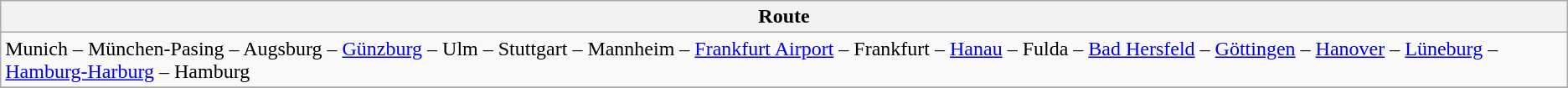<table class="wikitable">
<tr class="hintergrundfarbe5">
<th>Route</th>
</tr>
<tr>
<td>Munich – München-Pasing – Augsburg – <a href='#'>Günzburg</a> – Ulm – Stuttgart – Mannheim – <a href='#'>Frankfurt Airport</a> – Frankfurt – <a href='#'>Hanau</a> – Fulda – <a href='#'>Bad Hersfeld</a> – <a href='#'>Göttingen</a> – <a href='#'>Hanover</a> – <a href='#'>Lüneburg</a> – <a href='#'>Hamburg-Harburg</a> – Hamburg</td>
</tr>
<tr>
</tr>
</table>
